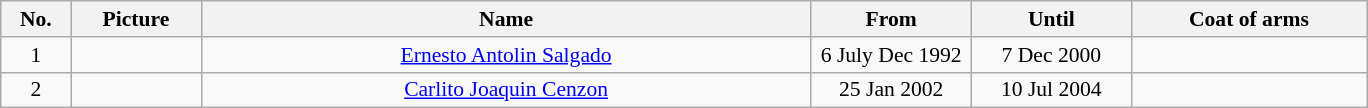<table class="wikitable" style="font-size:90%;">
<tr>
<th style="width:40px;">No.</th>
<th style="width:80px;">Picture</th>
<th style="width:400px;">Name</th>
<th style="width:100px;">From</th>
<th style="width:100px;">Until</th>
<th style="width:150px;">Coat of arms</th>
</tr>
<tr align=center>
<td>1</td>
<td></td>
<td><a href='#'>Ernesto Antolin Salgado</a></td>
<td>6 July Dec 1992</td>
<td>7 Dec 2000</td>
<td></td>
</tr>
<tr align=center>
<td>2</td>
<td></td>
<td><a href='#'>Carlito Joaquin Cenzon</a></td>
<td>25 Jan 2002</td>
<td>10 Jul 2004</td>
<td></td>
</tr>
</table>
